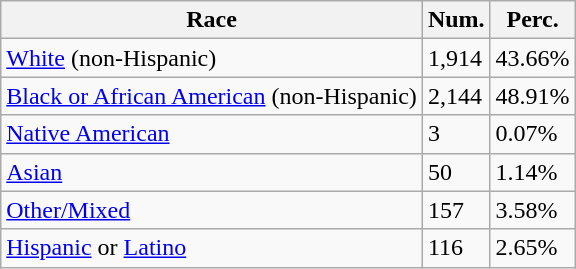<table class="wikitable">
<tr>
<th>Race</th>
<th>Num.</th>
<th>Perc.</th>
</tr>
<tr>
<td><a href='#'>White</a> (non-Hispanic)</td>
<td>1,914</td>
<td>43.66%</td>
</tr>
<tr>
<td><a href='#'>Black or African American</a> (non-Hispanic)</td>
<td>2,144</td>
<td>48.91%</td>
</tr>
<tr>
<td><a href='#'>Native American</a></td>
<td>3</td>
<td>0.07%</td>
</tr>
<tr>
<td><a href='#'>Asian</a></td>
<td>50</td>
<td>1.14%</td>
</tr>
<tr>
<td><a href='#'>Other/Mixed</a></td>
<td>157</td>
<td>3.58%</td>
</tr>
<tr>
<td><a href='#'>Hispanic</a> or <a href='#'>Latino</a></td>
<td>116</td>
<td>2.65%</td>
</tr>
</table>
